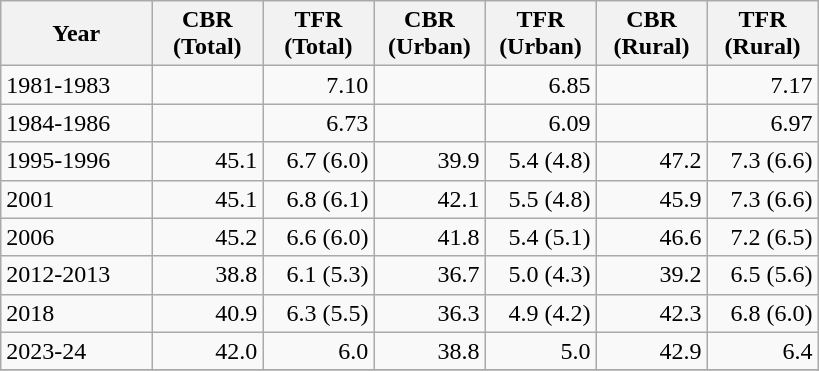<table class="wikitable">
<tr>
<th style="width:70pt;">Year</th>
<th style="width:50pt;">CBR (Total)</th>
<th style="width:50pt;">TFR (Total)</th>
<th style="width:50pt;">CBR (Urban)</th>
<th style="width:50pt;">TFR (Urban)</th>
<th style="width:50pt;">CBR (Rural)</th>
<th style="width:50pt;">TFR (Rural)</th>
</tr>
<tr>
<td>1981-1983</td>
<td style="text-align:right;"></td>
<td style="text-align:right;">7.10</td>
<td style="text-align:right;"></td>
<td style="text-align:right;">6.85</td>
<td style="text-align:right;"></td>
<td style="text-align:right;">7.17</td>
</tr>
<tr>
<td>1984-1986</td>
<td style="text-align:right;"></td>
<td style="text-align:right;">6.73</td>
<td style="text-align:right;"></td>
<td style="text-align:right;">6.09</td>
<td style="text-align:right;"></td>
<td style="text-align:right;">6.97</td>
</tr>
<tr>
<td>1995-1996</td>
<td style="text-align:right;">45.1</td>
<td style="text-align:right;">6.7 (6.0)</td>
<td style="text-align:right;">39.9</td>
<td style="text-align:right;">5.4 (4.8)</td>
<td style="text-align:right;">47.2</td>
<td style="text-align:right;">7.3 (6.6)</td>
</tr>
<tr>
<td>2001</td>
<td style="text-align:right;">45.1</td>
<td style="text-align:right;">6.8 (6.1)</td>
<td style="text-align:right;">42.1</td>
<td style="text-align:right;">5.5 (4.8)</td>
<td style="text-align:right;">45.9</td>
<td style="text-align:right;">7.3 (6.6)</td>
</tr>
<tr>
<td>2006</td>
<td style="text-align:right;">45.2</td>
<td style="text-align:right;">6.6 (6.0)</td>
<td style="text-align:right;">41.8</td>
<td style="text-align:right;">5.4 (5.1)</td>
<td style="text-align:right;">46.6</td>
<td style="text-align:right;">7.2 (6.5)</td>
</tr>
<tr>
<td>2012-2013</td>
<td style="text-align:right;">38.8</td>
<td style="text-align:right;">6.1 (5.3)</td>
<td style="text-align:right;">36.7</td>
<td style="text-align:right;">5.0 (4.3)</td>
<td style="text-align:right;">39.2</td>
<td style="text-align:right;">6.5 (5.6)</td>
</tr>
<tr>
<td>2018</td>
<td style="text-align:right;">40.9</td>
<td style="text-align:right;">6.3 (5.5)</td>
<td style="text-align:right;">36.3</td>
<td style="text-align:right;">4.9 (4.2)</td>
<td style="text-align:right;">42.3</td>
<td style="text-align:right;">6.8 (6.0)</td>
</tr>
<tr>
<td>2023-24</td>
<td style="text-align:right;">42.0</td>
<td style="text-align:right;">6.0</td>
<td style="text-align:right;">38.8</td>
<td style="text-align:right;">5.0</td>
<td style="text-align:right;">42.9</td>
<td style="text-align:right;">6.4</td>
</tr>
<tr>
</tr>
</table>
